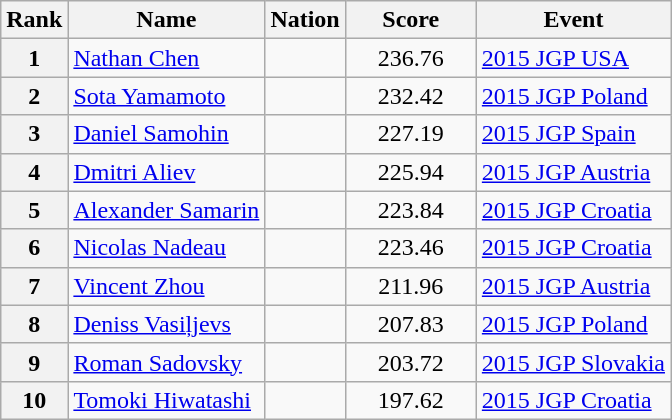<table class="wikitable sortable">
<tr>
<th>Rank</th>
<th>Name</th>
<th>Nation</th>
<th style="width:80px;">Score</th>
<th>Event</th>
</tr>
<tr>
<th>1</th>
<td><a href='#'>Nathan Chen</a></td>
<td></td>
<td style="text-align:center;">236.76</td>
<td><a href='#'>2015 JGP USA</a></td>
</tr>
<tr>
<th>2</th>
<td><a href='#'>Sota Yamamoto</a></td>
<td></td>
<td style="text-align:center;">232.42</td>
<td><a href='#'>2015 JGP Poland</a></td>
</tr>
<tr>
<th>3</th>
<td><a href='#'>Daniel Samohin</a></td>
<td></td>
<td style="text-align:center;">227.19</td>
<td><a href='#'>2015 JGP Spain</a></td>
</tr>
<tr>
<th>4</th>
<td><a href='#'>Dmitri Aliev</a></td>
<td></td>
<td style="text-align:center;">225.94</td>
<td><a href='#'>2015 JGP Austria</a></td>
</tr>
<tr>
<th>5</th>
<td><a href='#'>Alexander Samarin</a></td>
<td></td>
<td style="text-align:center;">223.84</td>
<td><a href='#'>2015 JGP Croatia</a></td>
</tr>
<tr>
<th>6</th>
<td><a href='#'>Nicolas Nadeau</a></td>
<td></td>
<td style="text-align:center;">223.46</td>
<td><a href='#'>2015 JGP Croatia</a></td>
</tr>
<tr>
<th>7</th>
<td><a href='#'>Vincent Zhou</a></td>
<td></td>
<td style="text-align:center;">211.96</td>
<td><a href='#'>2015 JGP Austria</a></td>
</tr>
<tr>
<th>8</th>
<td><a href='#'>Deniss Vasiļjevs</a></td>
<td></td>
<td style="text-align:center;">207.83</td>
<td><a href='#'>2015 JGP Poland</a></td>
</tr>
<tr>
<th>9</th>
<td><a href='#'>Roman Sadovsky</a></td>
<td></td>
<td style="text-align:center;">203.72</td>
<td><a href='#'>2015 JGP Slovakia</a></td>
</tr>
<tr>
<th>10</th>
<td><a href='#'>Tomoki Hiwatashi</a></td>
<td></td>
<td style="text-align:center;">197.62</td>
<td><a href='#'>2015 JGP Croatia</a></td>
</tr>
</table>
